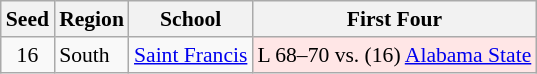<table class="wikitable" style="font-size:90%;">
<tr>
<th>Seed</th>
<th>Region</th>
<th>School</th>
<th>First Four</th>
</tr>
<tr>
<td align=center>16</td>
<td>South</td>
<td><a href='#'>Saint Francis</a></td>
<td style="background:#FFE6E6;">L 68–70 vs. (16) <a href='#'>Alabama State</a></td>
</tr>
</table>
